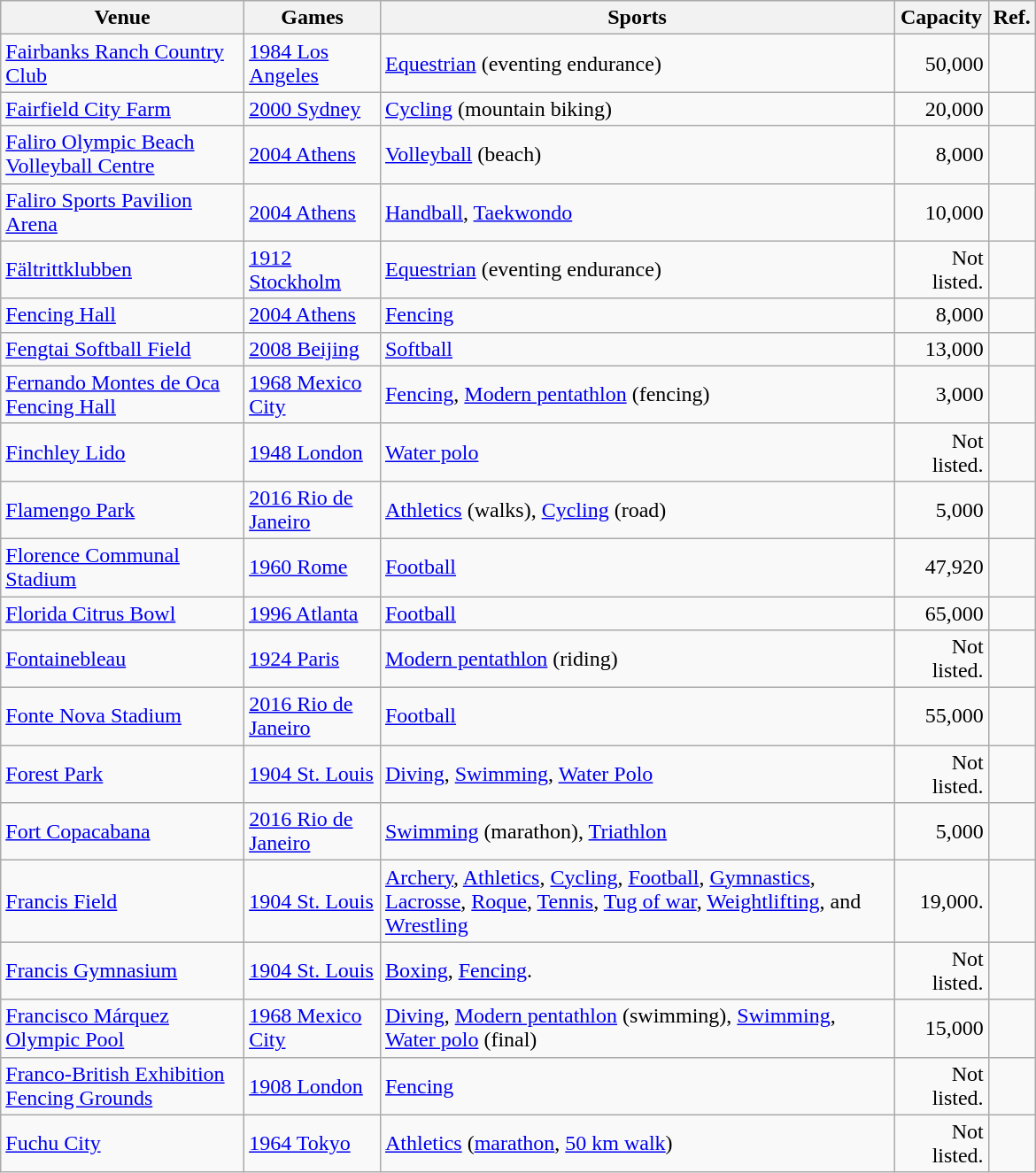<table class="wikitable sortable" width=780px>
<tr>
<th>Venue</th>
<th>Games</th>
<th>Sports</th>
<th>Capacity</th>
<th>Ref.</th>
</tr>
<tr>
<td><a href='#'>Fairbanks Ranch Country Club</a></td>
<td><a href='#'>1984 Los Angeles</a></td>
<td><a href='#'>Equestrian</a> (eventing endurance)</td>
<td align="right">50,000</td>
<td align=center></td>
</tr>
<tr>
<td><a href='#'>Fairfield City Farm</a></td>
<td><a href='#'>2000 Sydney</a></td>
<td><a href='#'>Cycling</a> (mountain biking)</td>
<td align="right">20,000</td>
<td align=center></td>
</tr>
<tr>
<td><a href='#'>Faliro Olympic Beach Volleyball Centre</a></td>
<td><a href='#'>2004 Athens</a></td>
<td><a href='#'>Volleyball</a> (beach)</td>
<td align="right">8,000</td>
<td align=center></td>
</tr>
<tr>
<td><a href='#'>Faliro Sports Pavilion Arena</a></td>
<td><a href='#'>2004 Athens</a></td>
<td><a href='#'>Handball</a>, <a href='#'>Taekwondo</a></td>
<td align="right">10,000</td>
<td align=center></td>
</tr>
<tr>
<td><a href='#'>Fältrittklubben</a></td>
<td><a href='#'>1912 Stockholm</a></td>
<td><a href='#'>Equestrian</a> (eventing endurance)</td>
<td align="right">Not listed.</td>
<td align=center></td>
</tr>
<tr>
<td><a href='#'>Fencing Hall</a></td>
<td><a href='#'>2004 Athens</a></td>
<td><a href='#'>Fencing</a></td>
<td align="right">8,000</td>
<td align=center></td>
</tr>
<tr>
<td><a href='#'>Fengtai Softball Field</a></td>
<td><a href='#'>2008 Beijing</a></td>
<td><a href='#'>Softball</a></td>
<td align="right">13,000</td>
<td align=center></td>
</tr>
<tr>
<td><a href='#'>Fernando Montes de Oca Fencing Hall</a></td>
<td><a href='#'>1968 Mexico City</a></td>
<td><a href='#'>Fencing</a>, <a href='#'>Modern pentathlon</a> (fencing)</td>
<td align="right">3,000</td>
<td align=center></td>
</tr>
<tr>
<td><a href='#'>Finchley Lido</a></td>
<td><a href='#'>1948 London</a></td>
<td><a href='#'>Water polo</a></td>
<td align="right">Not listed.</td>
<td align=center></td>
</tr>
<tr>
<td><a href='#'>Flamengo Park</a></td>
<td><a href='#'>2016 Rio de Janeiro</a></td>
<td><a href='#'>Athletics</a> (walks), <a href='#'>Cycling</a> (road)</td>
<td align="right">5,000</td>
<td align="center"></td>
</tr>
<tr>
<td><a href='#'>Florence Communal Stadium</a></td>
<td><a href='#'>1960 Rome</a></td>
<td><a href='#'>Football</a></td>
<td align="right">47,920</td>
<td align=center></td>
</tr>
<tr>
<td><a href='#'>Florida Citrus Bowl</a></td>
<td><a href='#'>1996 Atlanta</a></td>
<td><a href='#'>Football</a></td>
<td align="right">65,000</td>
<td align=center></td>
</tr>
<tr>
<td><a href='#'>Fontainebleau</a></td>
<td><a href='#'>1924 Paris</a></td>
<td><a href='#'>Modern pentathlon</a> (riding)</td>
<td align="right">Not listed.</td>
<td align=center></td>
</tr>
<tr>
<td><a href='#'>Fonte Nova Stadium</a></td>
<td><a href='#'>2016 Rio de Janeiro</a></td>
<td><a href='#'>Football</a></td>
<td align="right">55,000</td>
<td align="center"></td>
</tr>
<tr>
<td><a href='#'>Forest Park</a></td>
<td><a href='#'>1904 St. Louis</a></td>
<td><a href='#'>Diving</a>, <a href='#'>Swimming</a>, <a href='#'>Water Polo</a></td>
<td align="right">Not listed.</td>
<td align=center></td>
</tr>
<tr>
<td><a href='#'>Fort Copacabana</a></td>
<td><a href='#'>2016 Rio de Janeiro</a></td>
<td><a href='#'>Swimming</a> (marathon), <a href='#'>Triathlon</a></td>
<td align="right">5,000</td>
<td align="center"></td>
</tr>
<tr>
<td><a href='#'>Francis Field</a></td>
<td><a href='#'>1904 St. Louis</a></td>
<td><a href='#'>Archery</a>, <a href='#'>Athletics</a>, <a href='#'>Cycling</a>, <a href='#'>Football</a>, <a href='#'>Gymnastics</a>, <a href='#'>Lacrosse</a>, <a href='#'>Roque</a>, <a href='#'>Tennis</a>, <a href='#'>Tug of war</a>, <a href='#'>Weightlifting</a>, and <a href='#'>Wrestling</a></td>
<td align="right">19,000.</td>
<td align=center></td>
</tr>
<tr>
<td><a href='#'>Francis Gymnasium</a></td>
<td><a href='#'>1904 St. Louis</a></td>
<td><a href='#'>Boxing</a>, <a href='#'>Fencing</a>.</td>
<td align="right">Not listed.</td>
<td align=center></td>
</tr>
<tr>
<td><a href='#'>Francisco Márquez Olympic Pool</a></td>
<td><a href='#'>1968 Mexico City</a></td>
<td><a href='#'>Diving</a>, <a href='#'>Modern pentathlon</a> (swimming), <a href='#'>Swimming</a>, <a href='#'>Water polo</a> (final)</td>
<td align="right">15,000</td>
<td align=center></td>
</tr>
<tr>
<td><a href='#'>Franco-British Exhibition Fencing Grounds</a></td>
<td><a href='#'>1908 London</a></td>
<td><a href='#'>Fencing</a></td>
<td align="right">Not listed.</td>
<td align=center></td>
</tr>
<tr>
<td><a href='#'>Fuchu City</a></td>
<td><a href='#'>1964 Tokyo</a></td>
<td><a href='#'>Athletics</a> (<a href='#'>marathon</a>, <a href='#'>50 km walk</a>)</td>
<td align="right">Not listed.</td>
<td align=center></td>
</tr>
</table>
